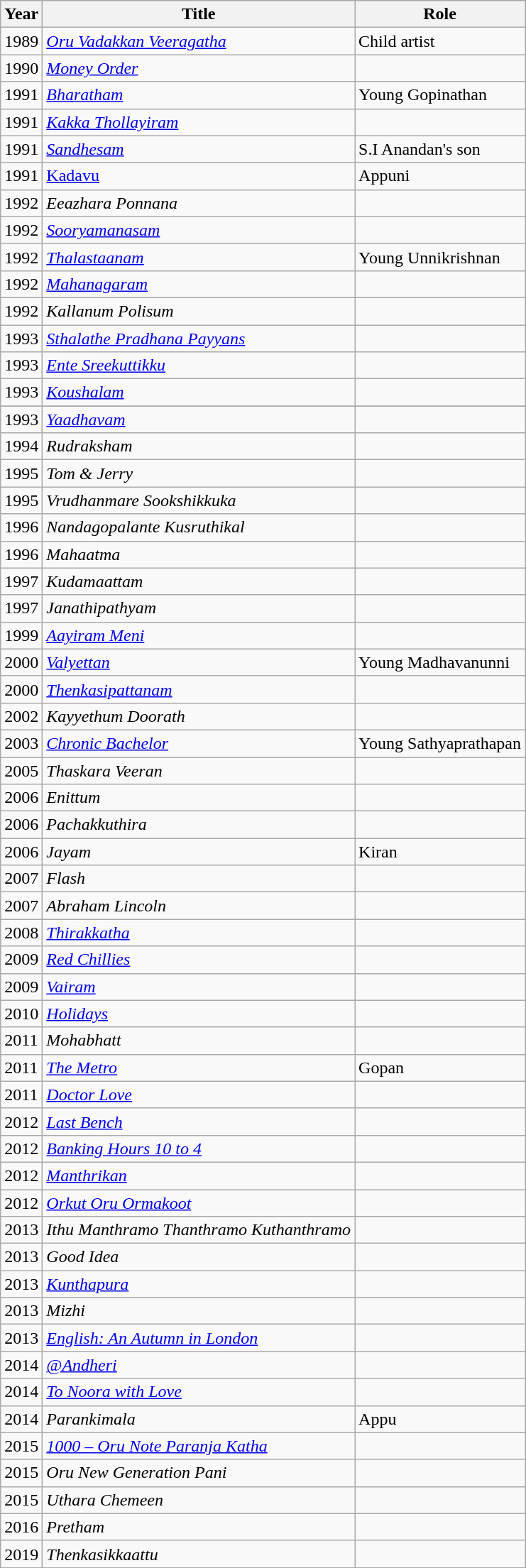<table class="wikitable">
<tr style="background:#d1e4fd;">
<th>Year</th>
<th>Title</th>
<th>Role</th>
</tr>
<tr>
<td>1989</td>
<td><em><a href='#'>Oru Vadakkan Veeragatha</a></em></td>
<td>Child artist</td>
</tr>
<tr>
<td>1990</td>
<td><em><a href='#'>Money Order</a></em></td>
<td></td>
</tr>
<tr>
<td>1991</td>
<td><em><a href='#'>Bharatham</a></em></td>
<td>Young Gopinathan</td>
</tr>
<tr>
<td>1991</td>
<td><em><a href='#'>Kakka Thollayiram</a></em></td>
<td></td>
</tr>
<tr>
<td>1991</td>
<td><em><a href='#'>Sandhesam</a></em></td>
<td>S.I Anandan's son</td>
</tr>
<tr>
<td>1991</td>
<td><em><a href='#'></em>Kadavu<em></a></em></td>
<td>Appuni</td>
</tr>
<tr>
<td>1992</td>
<td><em>Eeazhara Ponnana</em></td>
<td></td>
</tr>
<tr>
<td>1992</td>
<td><em><a href='#'>Sooryamanasam</a></em></td>
<td></td>
</tr>
<tr>
<td>1992</td>
<td><em><a href='#'>Thalastaanam</a></em></td>
<td>Young Unnikrishnan</td>
</tr>
<tr>
<td>1992</td>
<td><em><a href='#'>Mahanagaram</a></em></td>
<td></td>
</tr>
<tr>
<td>1992</td>
<td><em>Kallanum Polisum</em></td>
<td></td>
</tr>
<tr>
<td>1993</td>
<td><em><a href='#'>Sthalathe Pradhana Payyans</a></em></td>
<td></td>
</tr>
<tr>
<td>1993</td>
<td><em><a href='#'>Ente Sreekuttikku</a></em></td>
<td></td>
</tr>
<tr>
<td>1993</td>
<td><em><a href='#'>Koushalam</a></em></td>
<td></td>
</tr>
<tr>
</tr>
<tr>
<td>1993</td>
<td><em><a href='#'>Yaadhavam</a></em></td>
<td></td>
</tr>
<tr>
<td>1994</td>
<td><em>Rudraksham</em></td>
<td></td>
</tr>
<tr>
<td>1995</td>
<td><em>Tom & Jerry</em></td>
<td></td>
</tr>
<tr>
<td>1995</td>
<td><em>Vrudhanmare Sookshikkuka</em></td>
<td></td>
</tr>
<tr>
<td>1996</td>
<td><em>Nandagopalante Kusruthikal</em></td>
<td></td>
</tr>
<tr>
<td>1996</td>
<td><em>Mahaatma</em></td>
<td></td>
</tr>
<tr>
<td>1997</td>
<td><em>Kudamaattam</em></td>
<td></td>
</tr>
<tr>
<td>1997</td>
<td><em>Janathipathyam</em></td>
<td></td>
</tr>
<tr>
<td>1999</td>
<td><em><a href='#'>Aayiram Meni</a></em></td>
<td></td>
</tr>
<tr>
<td>2000</td>
<td><em><a href='#'>Valyettan</a></em></td>
<td>Young Madhavanunni</td>
</tr>
<tr>
<td>2000</td>
<td><em><a href='#'>Thenkasipattanam</a></em></td>
<td></td>
</tr>
<tr>
<td>2002</td>
<td><em>Kayyethum Doorath</em></td>
<td></td>
</tr>
<tr>
<td>2003</td>
<td><em><a href='#'>Chronic Bachelor</a></em></td>
<td>Young Sathyaprathapan</td>
</tr>
<tr>
<td>2005</td>
<td><em>Thaskara Veeran </em></td>
<td></td>
</tr>
<tr>
<td>2006</td>
<td><em>Enittum</em></td>
<td></td>
</tr>
<tr>
<td>2006</td>
<td><em>Pachakkuthira</em></td>
<td></td>
</tr>
<tr>
<td>2006</td>
<td><em>Jayam</em></td>
<td>Kiran</td>
</tr>
<tr>
<td>2007</td>
<td><em>Flash</em></td>
<td></td>
</tr>
<tr>
<td>2007</td>
<td><em>Abraham Lincoln</em></td>
<td></td>
</tr>
<tr>
<td>2008</td>
<td><em><a href='#'>Thirakkatha</a></em></td>
<td></td>
</tr>
<tr>
<td>2009</td>
<td><em><a href='#'>Red Chillies</a></em></td>
<td></td>
</tr>
<tr>
<td>2009</td>
<td><em><a href='#'>Vairam</a></em></td>
<td></td>
</tr>
<tr>
<td>2010</td>
<td><em><a href='#'>Holidays</a></em></td>
<td></td>
</tr>
<tr>
<td>2011</td>
<td><em>Mohabhatt</em></td>
<td></td>
</tr>
<tr>
<td>2011</td>
<td><em><a href='#'>The Metro</a></em></td>
<td>Gopan</td>
</tr>
<tr>
<td>2011</td>
<td><em><a href='#'>Doctor Love</a></em></td>
<td></td>
</tr>
<tr>
<td>2012</td>
<td><em><a href='#'>Last Bench</a></em></td>
<td></td>
</tr>
<tr>
<td>2012</td>
<td><em><a href='#'>Banking Hours 10 to 4</a></em></td>
<td></td>
</tr>
<tr>
<td>2012</td>
<td><em><a href='#'>Manthrikan</a></em></td>
<td></td>
</tr>
<tr>
<td>2012</td>
<td><em><a href='#'>Orkut Oru Ormakoot</a></em></td>
<td></td>
</tr>
<tr>
<td>2013</td>
<td><em>Ithu Manthramo Thanthramo Kuthanthramo</em></td>
<td></td>
</tr>
<tr>
<td>2013</td>
<td><em>Good Idea</em></td>
<td></td>
</tr>
<tr>
<td>2013</td>
<td><em><a href='#'>Kunthapura</a></em></td>
<td></td>
</tr>
<tr>
<td>2013</td>
<td><em>Mizhi</em></td>
<td></td>
</tr>
<tr>
<td>2013</td>
<td><em><a href='#'>English: An Autumn in London</a> </em></td>
<td></td>
</tr>
<tr>
<td>2014</td>
<td><em><a href='#'>@Andheri</a></em></td>
<td></td>
</tr>
<tr>
<td>2014</td>
<td><em><a href='#'>To Noora with Love</a></em></td>
<td></td>
</tr>
<tr>
<td>2014</td>
<td><em>Parankimala</em></td>
<td>Appu</td>
</tr>
<tr>
<td>2015</td>
<td><em><a href='#'>1000 – Oru Note Paranja Katha</a></em></td>
<td></td>
</tr>
<tr>
<td>2015</td>
<td><em>Oru New Generation Pani</em></td>
<td></td>
</tr>
<tr>
<td>2015</td>
<td><em>Uthara Chemeen</em></td>
<td></td>
</tr>
<tr>
<td>2016</td>
<td><em>Pretham</em></td>
<td></td>
</tr>
<tr>
<td>2019</td>
<td><em>Thenkasikkaattu</em></td>
<td></td>
</tr>
<tr>
</tr>
</table>
